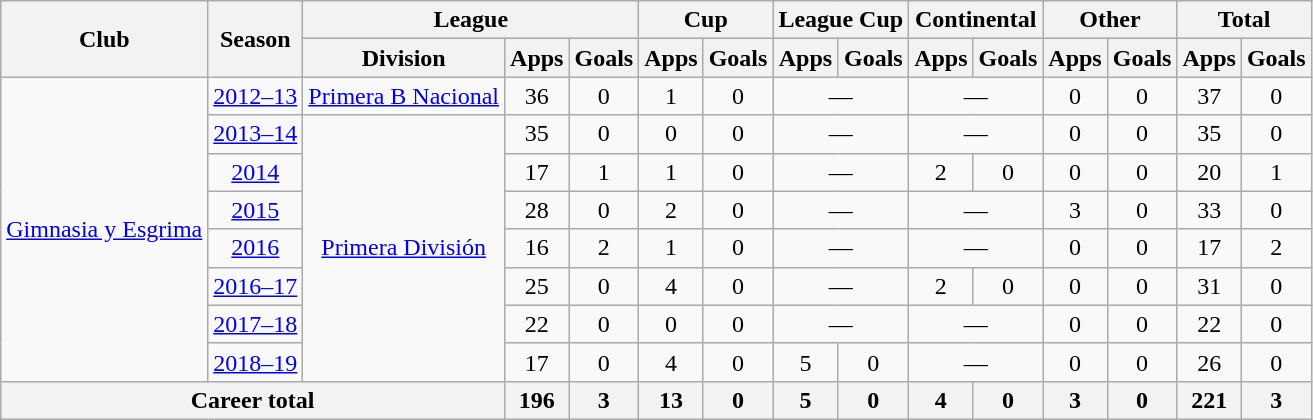<table class="wikitable" style="text-align:center">
<tr>
<th rowspan="2">Club</th>
<th rowspan="2">Season</th>
<th colspan="3">League</th>
<th colspan="2">Cup</th>
<th colspan="2">League Cup</th>
<th colspan="2">Continental</th>
<th colspan="2">Other</th>
<th colspan="2">Total</th>
</tr>
<tr>
<th>Division</th>
<th>Apps</th>
<th>Goals</th>
<th>Apps</th>
<th>Goals</th>
<th>Apps</th>
<th>Goals</th>
<th>Apps</th>
<th>Goals</th>
<th>Apps</th>
<th>Goals</th>
<th>Apps</th>
<th>Goals</th>
</tr>
<tr>
<td rowspan="8"><a href='#'>Gimnasia y Esgrima</a></td>
<td><a href='#'>2012–13</a></td>
<td rowspan="1"><a href='#'>Primera B Nacional</a></td>
<td>36</td>
<td>0</td>
<td>1</td>
<td>0</td>
<td colspan="2">—</td>
<td colspan="2">—</td>
<td>0</td>
<td>0</td>
<td>37</td>
<td>0</td>
</tr>
<tr>
<td><a href='#'>2013–14</a></td>
<td rowspan="7"><a href='#'>Primera División</a></td>
<td>35</td>
<td>0</td>
<td>0</td>
<td>0</td>
<td colspan="2">—</td>
<td colspan="2">—</td>
<td>0</td>
<td>0</td>
<td>35</td>
<td>0</td>
</tr>
<tr>
<td><a href='#'>2014</a></td>
<td>17</td>
<td>1</td>
<td>1</td>
<td>0</td>
<td colspan="2">—</td>
<td>2</td>
<td>0</td>
<td>0</td>
<td>0</td>
<td>20</td>
<td>1</td>
</tr>
<tr>
<td><a href='#'>2015</a></td>
<td>28</td>
<td>0</td>
<td>2</td>
<td>0</td>
<td colspan="2">—</td>
<td colspan="2">—</td>
<td>3</td>
<td>0</td>
<td>33</td>
<td>0</td>
</tr>
<tr>
<td><a href='#'>2016</a></td>
<td>16</td>
<td>2</td>
<td>1</td>
<td>0</td>
<td colspan="2">—</td>
<td colspan="2">—</td>
<td>0</td>
<td>0</td>
<td>17</td>
<td>2</td>
</tr>
<tr>
<td><a href='#'>2016–17</a></td>
<td>25</td>
<td>0</td>
<td>4</td>
<td>0</td>
<td colspan="2">—</td>
<td>2</td>
<td>0</td>
<td>0</td>
<td>0</td>
<td>31</td>
<td>0</td>
</tr>
<tr>
<td><a href='#'>2017–18</a></td>
<td>22</td>
<td>0</td>
<td>0</td>
<td>0</td>
<td colspan="2">—</td>
<td colspan="2">—</td>
<td>0</td>
<td>0</td>
<td>22</td>
<td>0</td>
</tr>
<tr>
<td><a href='#'>2018–19</a></td>
<td>17</td>
<td>0</td>
<td>4</td>
<td>0</td>
<td>5</td>
<td>0</td>
<td colspan="2">—</td>
<td>0</td>
<td>0</td>
<td>26</td>
<td>0</td>
</tr>
<tr>
<th colspan="3">Career total</th>
<th>196</th>
<th>3</th>
<th>13</th>
<th>0</th>
<th>5</th>
<th>0</th>
<th>4</th>
<th>0</th>
<th>3</th>
<th>0</th>
<th>221</th>
<th>3</th>
</tr>
</table>
